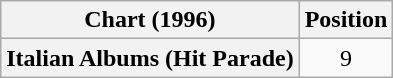<table class="wikitable plainrowheaders" style="text-align:center">
<tr>
<th scope="col">Chart (1996)</th>
<th scope="col">Position</th>
</tr>
<tr>
<th scope="row">Italian Albums (Hit Parade)</th>
<td>9</td>
</tr>
</table>
